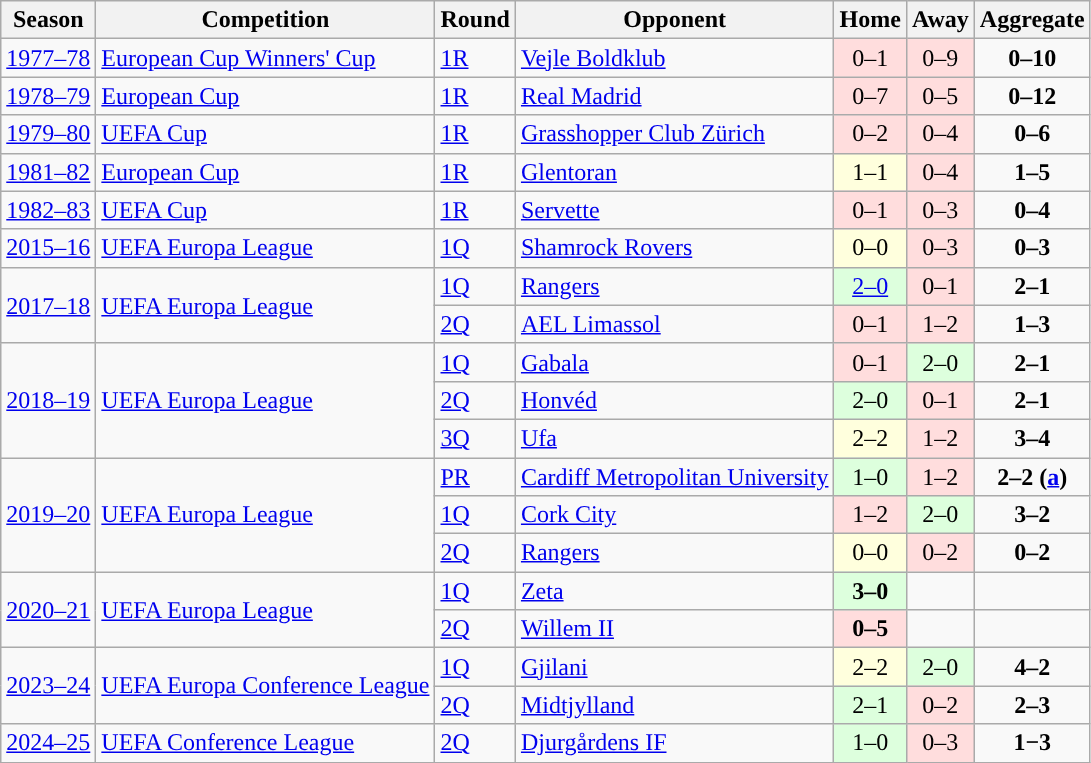<table class="wikitable" style="text-align:left">
<tr>
<th>Season</th>
<th>Competition</th>
<th>Round</th>
<th>Opponent</th>
<th>Home</th>
<th>Away</th>
<th>Aggregate</th>
</tr>
<tr>
<td><a href='#'>1977–78</a></td>
<td><a href='#'>European Cup Winners' Cup</a></td>
<td><a href='#'>1R</a></td>
<td> <a href='#'>Vejle Boldklub</a></td>
<td style="text-align:center; background:#fdd;">0–1</td>
<td style="text-align:center; background:#fdd;">0–9</td>
<td style="text-align:center;"><strong>0–10</strong></td>
</tr>
<tr>
<td><a href='#'>1978–79</a></td>
<td><a href='#'>European Cup</a></td>
<td><a href='#'>1R</a></td>
<td> <a href='#'>Real Madrid</a></td>
<td style="text-align:center; background:#fdd;">0–7</td>
<td style="text-align:center; background:#fdd;">0–5</td>
<td style="text-align:center;"><strong>0–12</strong></td>
</tr>
<tr>
<td><a href='#'>1979–80</a></td>
<td><a href='#'>UEFA Cup</a></td>
<td><a href='#'>1R</a></td>
<td> <a href='#'>Grasshopper Club Zürich</a></td>
<td style="text-align:center; background:#fdd;">0–2</td>
<td style="text-align:center; background:#fdd;">0–4</td>
<td style="text-align:center;"><strong>0–6</strong></td>
</tr>
<tr>
<td><a href='#'>1981–82</a></td>
<td><a href='#'>European Cup</a></td>
<td><a href='#'>1R</a></td>
<td> <a href='#'>Glentoran</a></td>
<td style="text-align:center; background:#ffd;">1–1</td>
<td style="text-align:center; background:#fdd;">0–4</td>
<td style="text-align:center;"><strong>1–5</strong></td>
</tr>
<tr>
<td><a href='#'>1982–83</a></td>
<td><a href='#'>UEFA Cup</a></td>
<td><a href='#'>1R</a></td>
<td> <a href='#'>Servette</a></td>
<td style="text-align:center; background:#fdd;">0–1</td>
<td style="text-align:center; background:#fdd;">0–3</td>
<td style="text-align:center;"><strong>0–4</strong></td>
</tr>
<tr>
<td><a href='#'>2015–16</a></td>
<td><a href='#'>UEFA Europa League</a></td>
<td><a href='#'>1Q</a></td>
<td> <a href='#'>Shamrock Rovers</a></td>
<td style="text-align:center; background:#ffd;">0–0</td>
<td style="text-align:center; background:#fdd;">0–3</td>
<td style="text-align:center;"><strong>0–3</strong></td>
</tr>
<tr>
<td rowspan="2"><a href='#'>2017–18</a></td>
<td rowspan="2"><a href='#'>UEFA Europa League</a></td>
<td><a href='#'>1Q</a></td>
<td> <a href='#'>Rangers</a></td>
<td style="text-align:center; background:#dfd;"><a href='#'>2–0</a></td>
<td style="text-align:center; background:#fdd;">0–1</td>
<td style="text-align:center;"><strong>2–1</strong></td>
</tr>
<tr>
<td><a href='#'>2Q</a></td>
<td> <a href='#'>AEL Limassol</a></td>
<td style="text-align:center; background:#fdd;">0–1</td>
<td style="text-align:center; background:#fdd;">1–2</td>
<td style="text-align:center;"><strong>1–3</strong></td>
</tr>
<tr>
<td rowspan="3"><a href='#'>2018–19</a></td>
<td rowspan="3"><a href='#'>UEFA Europa League</a></td>
<td><a href='#'>1Q</a></td>
<td> <a href='#'>Gabala</a></td>
<td style="text-align:center; background:#fdd;">0–1</td>
<td style="text-align:center; background:#dfd;">2–0</td>
<td style="text-align:center;"><strong>2–1</strong></td>
</tr>
<tr>
<td><a href='#'>2Q</a></td>
<td> <a href='#'>Honvéd</a></td>
<td style="text-align:center; background:#dfd;">2–0</td>
<td style="text-align:center; background:#fdd;">0–1</td>
<td style="text-align:center;"><strong>2–1</strong></td>
</tr>
<tr>
<td><a href='#'>3Q</a></td>
<td> <a href='#'>Ufa</a></td>
<td style="text-align:center; background:#ffd;">2–2</td>
<td style="text-align:center; background:#fdd;">1–2</td>
<td style="text-align:center;"><strong>3–4</strong></td>
</tr>
<tr>
<td rowspan="3"><a href='#'>2019–20</a></td>
<td rowspan="3"><a href='#'>UEFA Europa League</a></td>
<td><a href='#'>PR</a></td>
<td> <a href='#'>Cardiff Metropolitan University</a></td>
<td style="text-align:center; background:#dfd;">1–0</td>
<td style="text-align:center; background:#fdd;">1–2</td>
<td style="text-align:center;"><strong>2–2 (<a href='#'>a</a>)</strong></td>
</tr>
<tr>
<td><a href='#'>1Q</a></td>
<td> <a href='#'>Cork City</a></td>
<td style="text-align:center; background:#fdd;">1–2</td>
<td style="text-align:center; background:#dfd;">2–0</td>
<td style="text-align:center;"><strong>3–2</strong></td>
</tr>
<tr>
<td><a href='#'>2Q</a></td>
<td> <a href='#'>Rangers</a></td>
<td style="text-align:center; background:#ffd;">0–0</td>
<td style="text-align:center; background:#fdd;">0–2</td>
<td style="text-align:center;"><strong>0–2</strong></td>
</tr>
<tr>
<td rowspan="2"><a href='#'>2020–21</a></td>
<td rowspan="2"><a href='#'>UEFA Europa League</a></td>
<td><a href='#'>1Q</a></td>
<td> <a href='#'>Zeta</a></td>
<td style="text-align:center; background:#dfd;"><strong>3–0</strong></td>
<td></td>
<td></td>
</tr>
<tr>
<td><a href='#'>2Q</a></td>
<td> <a href='#'>Willem II</a></td>
<td style="text-align:center; background:#fdd;"><strong>0–5</strong></td>
<td></td>
<td></td>
</tr>
<tr>
<td rowspan=2><a href='#'>2023–24</a></td>
<td rowspan=2><a href='#'>UEFA Europa Conference League</a></td>
<td><a href='#'>1Q</a></td>
<td> <a href='#'>Gjilani</a></td>
<td style="text-align:center; background:#ffd;">2–2</td>
<td style="text-align:center; background:#dfd;">2–0</td>
<td style="text-align:center;"><strong>4–2</strong></td>
</tr>
<tr>
<td><a href='#'>2Q</a></td>
<td> <a href='#'>Midtjylland</a></td>
<td style="text-align:center; background:#dfd;">2–1 </td>
<td style="text-align:center; background:#fdd;">0–2</td>
<td style="text-align:center;"><strong>2–3</strong></td>
</tr>
<tr>
<td><a href='#'>2024–25</a></td>
<td><a href='#'>UEFA Conference League</a></td>
<td><a href='#'>2Q</a></td>
<td>  <a href='#'>Djurgårdens IF</a></td>
<td style="text-align:center; background:#dfd;">1–0</td>
<td style="text-align:center; background:#fdd;">0–3</td>
<td style="text-align:center;"><strong>1−3</strong></td>
</tr>
</table>
